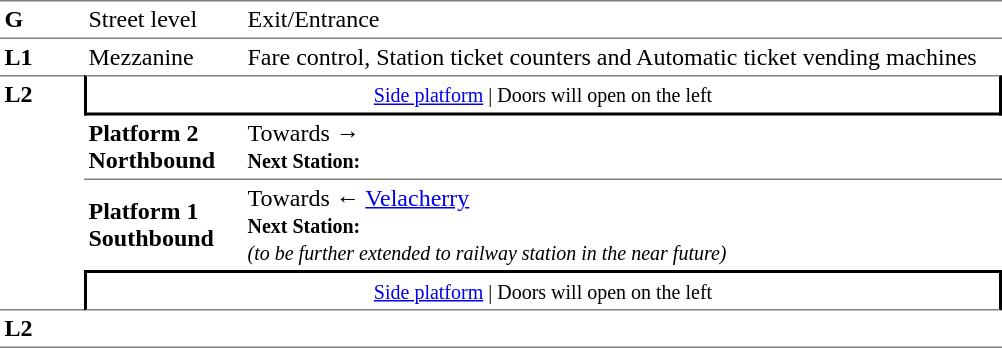<table table border=0 cellspacing=0 cellpadding=3>
<tr>
<td style="border-bottom:solid 1px gray;border-top:solid 1px gray;" width=50 valign=top><strong>G</strong></td>
<td style="border-top:solid 1px gray;border-bottom:solid 1px gray;" width=100 valign=top>Street level</td>
<td style="border-top:solid 1px gray;border-bottom:solid 1px gray;" width=500 valign=top>Exit/Entrance</td>
</tr>
<tr>
<td valign=top><strong>L1</strong></td>
<td valign=top>Mezzanine</td>
<td valign=top>Fare control, Station ticket counters and Automatic ticket vending machines<br></td>
</tr>
<tr>
<td style="border-top:solid 1px gray;border-bottom:solid 1px gray;" width=50 rowspan=4 valign=top><strong>L2</strong></td>
<td style="border-top:solid 1px gray;border-right:solid 2px black;border-left:solid 2px black;border-bottom:solid 2px black;text-align:center;" colspan=2><small><a href='#'>Side platform</a> | Doors will open on the left </small></td>
</tr>
<tr>
<td style="border-bottom:solid 1px gray;" width=100><span><strong>Platform 2</strong><br><strong>Northbound</strong></span></td>
<td style="border-bottom:solid 1px gray;" width=500>Towards → <br><small><strong>Next Station:</strong> </small></td>
</tr>
<tr>
<td><span><strong>Platform 1</strong><br><strong>Southbound</strong></span></td>
<td>Towards ← <a href='#'>Velacherry</a><br><small><strong>Next Station:</strong> <br><em>(to be further extended to <strong></strong> railway station in the near future)</em></small></td>
</tr>
<tr>
<td style="border-top:solid 2px black;border-right:solid 2px black;border-left:solid 2px black;border-bottom:solid 1px gray;" colspan=2  align=center><small><a href='#'>Side platform</a> | Doors will open on the left </small></td>
</tr>
<tr>
<td style="border-bottom:solid 1px gray;" width=50 rowspan=2 valign=top><strong>L2</strong></td>
<td style="border-bottom:solid 1px gray;" width=100></td>
<td style="border-bottom:solid 1px gray;" width=500></td>
</tr>
<tr>
</tr>
</table>
